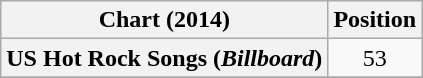<table class="wikitable plainrowheaders sortable">
<tr>
<th>Chart (2014)</th>
<th>Position</th>
</tr>
<tr>
<th scope="row">US Hot Rock Songs (<em>Billboard</em>)</th>
<td style="text-align:center;">53</td>
</tr>
<tr>
</tr>
</table>
